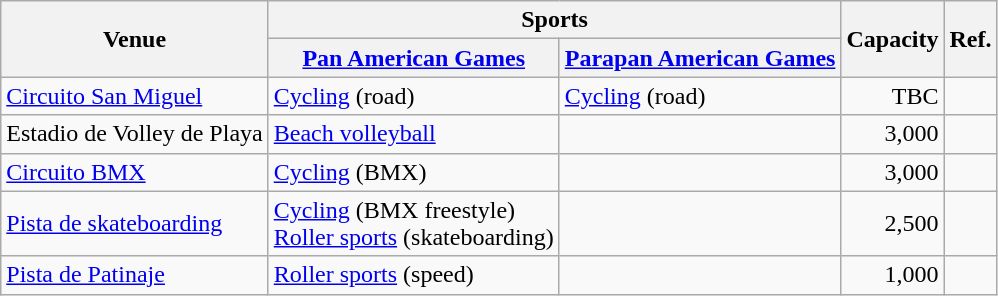<table class="wikitable sortable">
<tr>
<th rowspan="2">Venue</th>
<th colspan="2" class="unsortable">Sports</th>
<th rowspan="2">Capacity</th>
<th rowspan="2" class="unsortable">Ref.</th>
</tr>
<tr>
<th><a href='#'>Pan American Games</a></th>
<th><a href='#'>Parapan American Games</a></th>
</tr>
<tr>
<td><a href='#'>Circuito San Miguel</a></td>
<td><a href='#'>Cycling</a> (road)</td>
<td><a href='#'>Cycling</a> (road)</td>
<td align="right">TBC</td>
<td align=center></td>
</tr>
<tr>
<td>Estadio de Volley de Playa</td>
<td><a href='#'>Beach volleyball</a></td>
<td></td>
<td align="right">3,000</td>
<td align=center></td>
</tr>
<tr>
<td><a href='#'>Circuito BMX</a></td>
<td><a href='#'>Cycling</a> (BMX)</td>
<td></td>
<td align="right">3,000</td>
<td align=center></td>
</tr>
<tr>
<td><a href='#'>Pista de skateboarding</a></td>
<td><a href='#'>Cycling</a> (BMX freestyle)<br><a href='#'>Roller sports</a> (skateboarding)</td>
<td></td>
<td align="right">2,500</td>
<td align=center></td>
</tr>
<tr>
<td><a href='#'>Pista de Patinaje</a></td>
<td><a href='#'>Roller sports</a> (speed)</td>
<td></td>
<td align="right">1,000</td>
<td align=center></td>
</tr>
</table>
